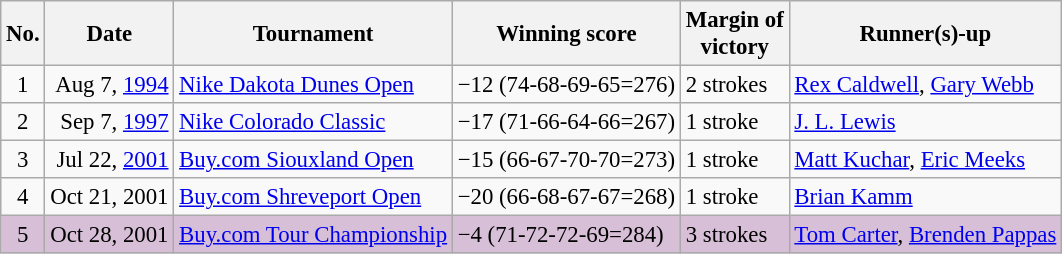<table class="wikitable" style="font-size:95%;">
<tr>
<th>No.</th>
<th>Date</th>
<th>Tournament</th>
<th>Winning score</th>
<th>Margin of<br>victory</th>
<th>Runner(s)-up</th>
</tr>
<tr>
<td align=center>1</td>
<td align=right>Aug 7, <a href='#'>1994</a></td>
<td><a href='#'>Nike Dakota Dunes Open</a></td>
<td>−12 (74-68-69-65=276)</td>
<td>2 strokes</td>
<td> <a href='#'>Rex Caldwell</a>,  <a href='#'>Gary Webb</a></td>
</tr>
<tr>
<td align=center>2</td>
<td align=right>Sep 7, <a href='#'>1997</a></td>
<td><a href='#'>Nike Colorado Classic</a></td>
<td>−17 (71-66-64-66=267)</td>
<td>1 stroke</td>
<td> <a href='#'>J. L. Lewis</a></td>
</tr>
<tr>
<td align=center>3</td>
<td align=right>Jul 22, <a href='#'>2001</a></td>
<td><a href='#'>Buy.com Siouxland Open</a></td>
<td>−15 (66-67-70-70=273)</td>
<td>1 stroke</td>
<td> <a href='#'>Matt Kuchar</a>,  <a href='#'>Eric Meeks</a></td>
</tr>
<tr>
<td align=center>4</td>
<td align=right>Oct 21, 2001</td>
<td><a href='#'>Buy.com Shreveport Open</a></td>
<td>−20 (66-68-67-67=268)</td>
<td>1 stroke</td>
<td> <a href='#'>Brian Kamm</a></td>
</tr>
<tr style="background:thistle;">
<td align=center>5</td>
<td align=right>Oct 28, 2001</td>
<td><a href='#'>Buy.com Tour Championship</a></td>
<td>−4 (71-72-72-69=284)</td>
<td>3 strokes</td>
<td> <a href='#'>Tom Carter</a>,  <a href='#'>Brenden Pappas</a></td>
</tr>
</table>
